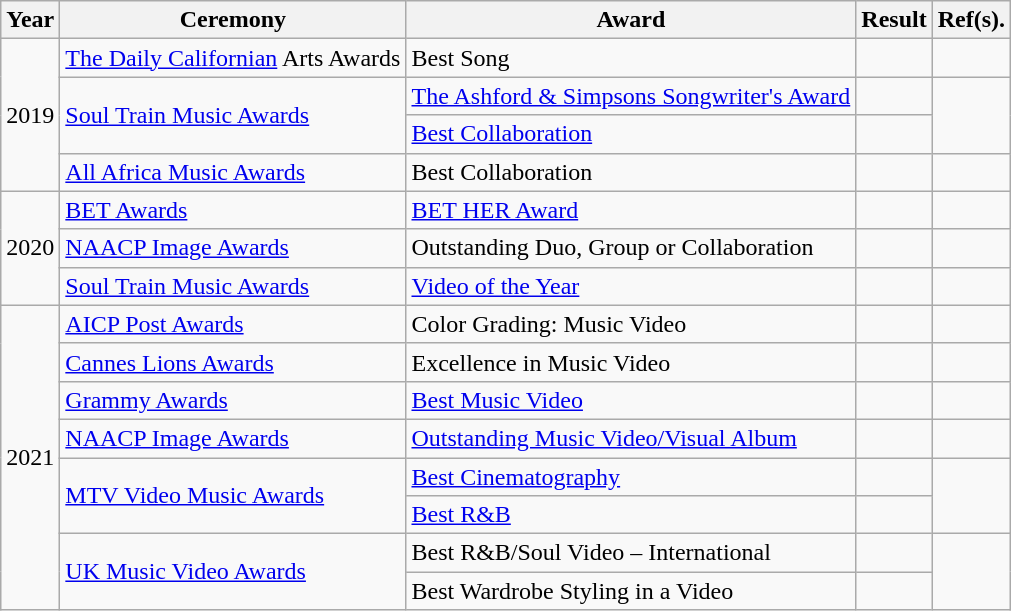<table class="wikitable">
<tr>
<th>Year</th>
<th>Ceremony</th>
<th>Award</th>
<th>Result</th>
<th>Ref(s).</th>
</tr>
<tr>
<td rowspan="4">2019</td>
<td><a href='#'>The Daily Californian</a> Arts Awards</td>
<td>Best Song</td>
<td></td>
<td style="text-align:center;"></td>
</tr>
<tr>
<td rowspan="2"><a href='#'>Soul Train Music Awards</a></td>
<td><a href='#'>The Ashford & Simpsons Songwriter's Award</a></td>
<td></td>
<td rowspan="2" style="text-align:center;"></td>
</tr>
<tr>
<td><a href='#'>Best Collaboration</a></td>
<td></td>
</tr>
<tr>
<td><a href='#'>All Africa Music Awards</a></td>
<td>Best Collaboration</td>
<td></td>
<td style="text-align:center;"></td>
</tr>
<tr>
<td rowspan="3">2020</td>
<td><a href='#'>BET Awards</a></td>
<td><a href='#'>BET HER Award</a></td>
<td></td>
<td style="text-align:center;"></td>
</tr>
<tr>
<td><a href='#'>NAACP Image Awards</a></td>
<td>Outstanding Duo, Group or Collaboration</td>
<td></td>
<td style="text-align:center;"></td>
</tr>
<tr>
<td><a href='#'>Soul Train Music Awards</a></td>
<td><a href='#'>Video of the Year</a></td>
<td></td>
<td style="text-align:center;"></td>
</tr>
<tr>
<td rowspan="8">2021</td>
<td><a href='#'>AICP Post Awards</a></td>
<td>Color Grading: Music Video</td>
<td></td>
<td style="text-align:center;"></td>
</tr>
<tr>
<td><a href='#'>Cannes Lions Awards</a></td>
<td>Excellence in Music Video</td>
<td></td>
<td style="text-align:center;"></td>
</tr>
<tr>
<td><a href='#'>Grammy Awards</a></td>
<td><a href='#'>Best Music Video</a></td>
<td></td>
<td style="text-align:center;"></td>
</tr>
<tr>
<td><a href='#'>NAACP Image Awards</a></td>
<td><a href='#'>Outstanding Music Video/Visual Album</a></td>
<td></td>
<td style="text-align:center;"></td>
</tr>
<tr>
<td rowspan="2"><a href='#'>MTV Video Music Awards</a></td>
<td><a href='#'>Best Cinematography</a></td>
<td></td>
<td rowspan="2" style="text-align:center;"></td>
</tr>
<tr>
<td><a href='#'>Best R&B</a></td>
<td></td>
</tr>
<tr>
<td rowspan="2"><a href='#'>UK Music Video Awards</a></td>
<td>Best R&B/Soul Video – International</td>
<td></td>
<td rowspan="2" style="text-align:center;"></td>
</tr>
<tr>
<td>Best Wardrobe Styling in a Video</td>
<td></td>
</tr>
</table>
